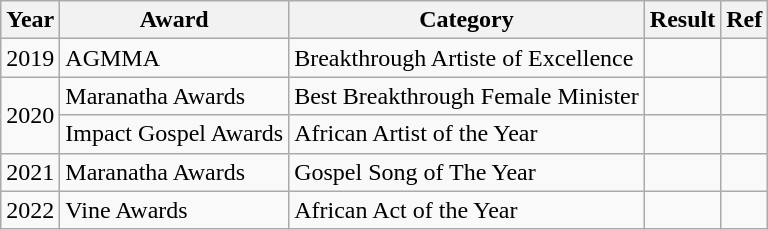<table class="wikitable">
<tr>
<th>Year</th>
<th>Award</th>
<th>Category</th>
<th>Result</th>
<th>Ref</th>
</tr>
<tr>
<td>2019</td>
<td>AGMMA</td>
<td>Breakthrough Artiste of Excellence</td>
<td></td>
<td></td>
</tr>
<tr>
<td rowspan="2">2020</td>
<td>Maranatha Awards</td>
<td>Best Breakthrough Female Minister</td>
<td></td>
<td></td>
</tr>
<tr>
<td>Impact Gospel Awards</td>
<td>African Artist of the Year</td>
<td></td>
<td></td>
</tr>
<tr>
<td>2021</td>
<td>Maranatha Awards</td>
<td>Gospel Song of The Year</td>
<td></td>
<td></td>
</tr>
<tr>
<td>2022</td>
<td>Vine Awards</td>
<td>African Act of the Year</td>
<td></td>
<td></td>
</tr>
</table>
